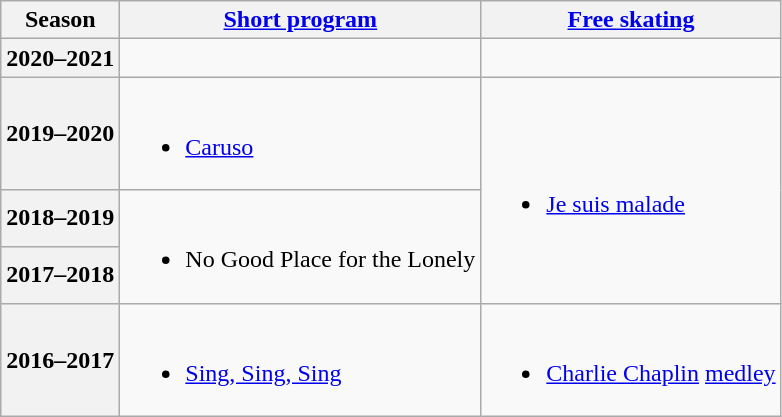<table class="wikitable">
<tr>
<th>Season</th>
<th><a href='#'>Short program</a></th>
<th><a href='#'>Free skating</a></th>
</tr>
<tr>
<th>2020–2021<br></th>
<td></td>
<td></td>
</tr>
<tr>
<th>2019–2020<br></th>
<td><br><ul><li><a href='#'>Caruso</a><br></li></ul></td>
<td rowspan=3><br><ul><li><a href='#'>Je suis malade</a><br></li></ul></td>
</tr>
<tr>
<th>2018–2019<br></th>
<td rowspan=2><br><ul><li>No Good Place for the Lonely<br></li></ul></td>
</tr>
<tr>
<th>2017–2018<br></th>
</tr>
<tr>
<th>2016–2017<br></th>
<td><br><ul><li><a href='#'>Sing, Sing, Sing</a><br></li></ul></td>
<td><br><ul><li><a href='#'>Charlie Chaplin</a> <a href='#'>medley</a><br></li></ul></td>
</tr>
</table>
